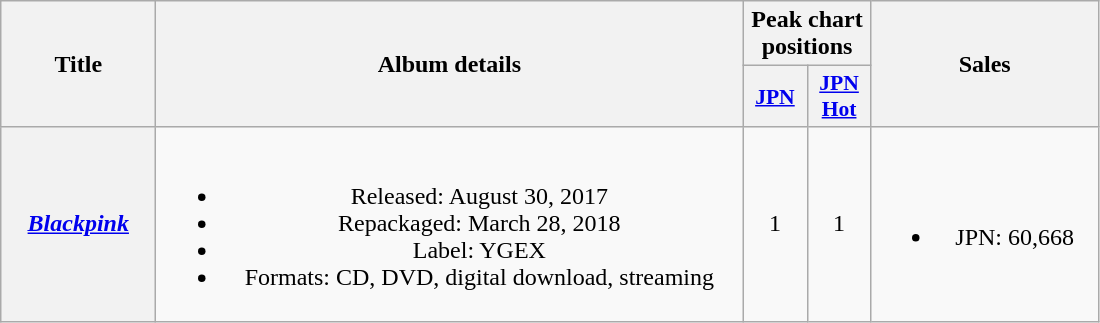<table class="wikitable plainrowheaders" style="text-align:center;">
<tr>
<th rowspan="2" style="width:6em;">Title</th>
<th rowspan="2" style="width:24em;">Album details</th>
<th colspan="2">Peak chart positions</th>
<th rowspan="2" style="width:9em;">Sales</th>
</tr>
<tr>
<th scope="col" style="width:2.5em;font-size:90%;"><a href='#'>JPN</a><br></th>
<th scope="col" style="width:2.5em;font-size:90%;"><a href='#'>JPN<br>Hot</a><br></th>
</tr>
<tr>
<th scope="row"><em><a href='#'>Blackpink</a></em></th>
<td><br><ul><li>Released: August 30, 2017</li><li>Repackaged: March 28, 2018</li><li>Label: YGEX</li><li>Formats: CD, DVD, digital download, streaming</li></ul></td>
<td>1</td>
<td>1</td>
<td><br><ul><li>JPN: 60,668</li></ul></td>
</tr>
</table>
